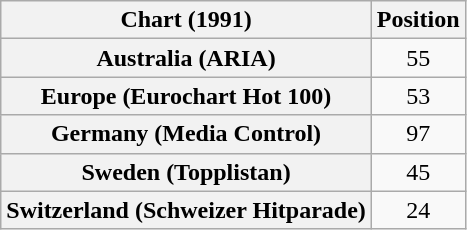<table class="wikitable sortable plainrowheaders" style="text-align:center">
<tr>
<th>Chart (1991)</th>
<th>Position</th>
</tr>
<tr>
<th scope="row">Australia (ARIA)</th>
<td>55</td>
</tr>
<tr>
<th scope="row">Europe (Eurochart Hot 100)</th>
<td>53</td>
</tr>
<tr>
<th scope="row">Germany (Media Control)</th>
<td>97</td>
</tr>
<tr>
<th scope="row">Sweden (Topplistan)</th>
<td>45</td>
</tr>
<tr>
<th scope="row">Switzerland (Schweizer Hitparade)</th>
<td>24</td>
</tr>
</table>
